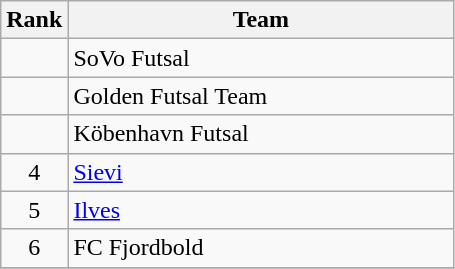<table class="wikitable" style="text-align:center;">
<tr>
<th width=20>Rank</th>
<th width=250>Team</th>
</tr>
<tr>
<td></td>
<td style="text-align:left;"> SoVo Futsal</td>
</tr>
<tr>
<td></td>
<td style="text-align:left;"> Golden Futsal Team</td>
</tr>
<tr>
<td></td>
<td style="text-align:left;"> Köbenhavn Futsal</td>
</tr>
<tr>
<td>4</td>
<td style="text-align:left;"> <a href='#'>Sievi</a></td>
</tr>
<tr>
<td>5</td>
<td style="text-align:left;"> <a href='#'>Ilves</a></td>
</tr>
<tr>
<td>6</td>
<td style="text-align:left;"> FC Fjordbold</td>
</tr>
<tr>
</tr>
</table>
